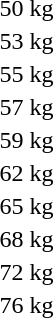<table>
<tr>
<td rowspan=2>50 kg</td>
<td rowspan=2></td>
<td rowspan=2></td>
<td></td>
</tr>
<tr>
<td></td>
</tr>
<tr>
<td rowspan=2>53 kg</td>
<td rowspan=2></td>
<td rowspan=2></td>
<td></td>
</tr>
<tr>
<td></td>
</tr>
<tr>
<td rowspan=2>55 kg</td>
<td rowspan=2></td>
<td rowspan=2></td>
<td></td>
</tr>
<tr>
<td></td>
</tr>
<tr>
<td rowspan=2>57 kg</td>
<td rowspan=2></td>
<td rowspan=2></td>
<td></td>
</tr>
<tr>
<td></td>
</tr>
<tr>
<td rowspan=2>59 kg</td>
<td rowspan=2></td>
<td rowspan=2></td>
<td></td>
</tr>
<tr>
<td></td>
</tr>
<tr>
<td rowspan=2>62 kg</td>
<td rowspan=2></td>
<td rowspan=2></td>
<td></td>
</tr>
<tr>
<td></td>
</tr>
<tr>
<td rowspan=2>65 kg</td>
<td rowspan=2></td>
<td rowspan=2></td>
<td></td>
</tr>
<tr>
<td></td>
</tr>
<tr>
<td rowspan=2>68 kg</td>
<td rowspan=2></td>
<td rowspan=2></td>
<td></td>
</tr>
<tr>
<td></td>
</tr>
<tr>
<td rowspan=2>72 kg</td>
<td rowspan=2></td>
<td rowspan=2></td>
<td></td>
</tr>
<tr>
<td></td>
</tr>
<tr>
<td rowspan=2>76 kg</td>
<td rowspan=2></td>
<td rowspan=2></td>
<td></td>
</tr>
<tr>
<td></td>
</tr>
</table>
